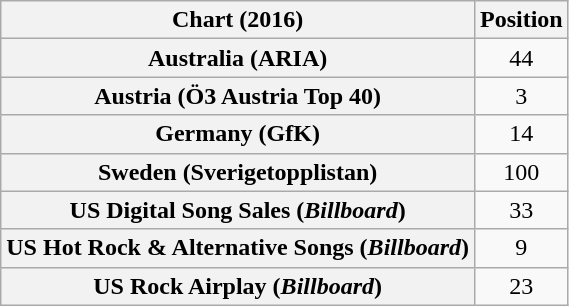<table class="wikitable sortable plainrowheaders" style="text-align:center">
<tr>
<th scope="col">Chart (2016)</th>
<th scope="col">Position</th>
</tr>
<tr>
<th scope="row">Australia (ARIA)</th>
<td>44</td>
</tr>
<tr>
<th scope="row">Austria (Ö3 Austria Top 40)</th>
<td>3</td>
</tr>
<tr>
<th scope="row">Germany (GfK)</th>
<td>14</td>
</tr>
<tr>
<th scope="row">Sweden (Sverigetopplistan)</th>
<td>100</td>
</tr>
<tr>
<th scope="row">US Digital Song Sales (<em>Billboard</em>)</th>
<td>33</td>
</tr>
<tr>
<th scope="row">US Hot Rock & Alternative Songs (<em>Billboard</em>)</th>
<td>9</td>
</tr>
<tr>
<th scope="row">US Rock Airplay (<em>Billboard</em>)</th>
<td>23</td>
</tr>
</table>
